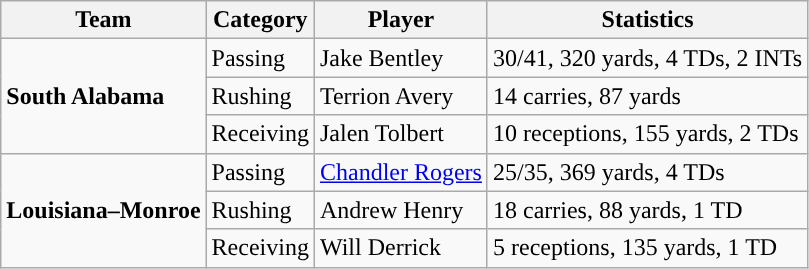<table class="wikitable" style="float: left;">
<tr>
<th>Team</th>
<th>Category</th>
<th>Player</th>
<th>Statistics</th>
</tr>
<tr>
<td rowspan=3><strong>South Alabama</strong></td>
<td>Passing</td>
<td>Jake Bentley</td>
<td>30/41, 320 yards, 4 TDs, 2 INTs</td>
</tr>
<tr>
<td>Rushing</td>
<td>Terrion Avery</td>
<td>14 carries, 87 yards</td>
</tr>
<tr>
<td>Receiving</td>
<td>Jalen Tolbert</td>
<td>10 receptions, 155 yards, 2 TDs</td>
</tr>
<tr>
<td rowspan=3><strong>Louisiana–Monroe</strong></td>
<td>Passing</td>
<td><a href='#'>Chandler Rogers</a></td>
<td>25/35, 369 yards, 4 TDs</td>
</tr>
<tr>
<td>Rushing</td>
<td>Andrew Henry</td>
<td>18 carries, 88 yards, 1 TD</td>
</tr>
<tr>
<td>Receiving</td>
<td>Will Derrick</td>
<td>5 receptions, 135 yards, 1 TD</td>
</tr>
</table>
